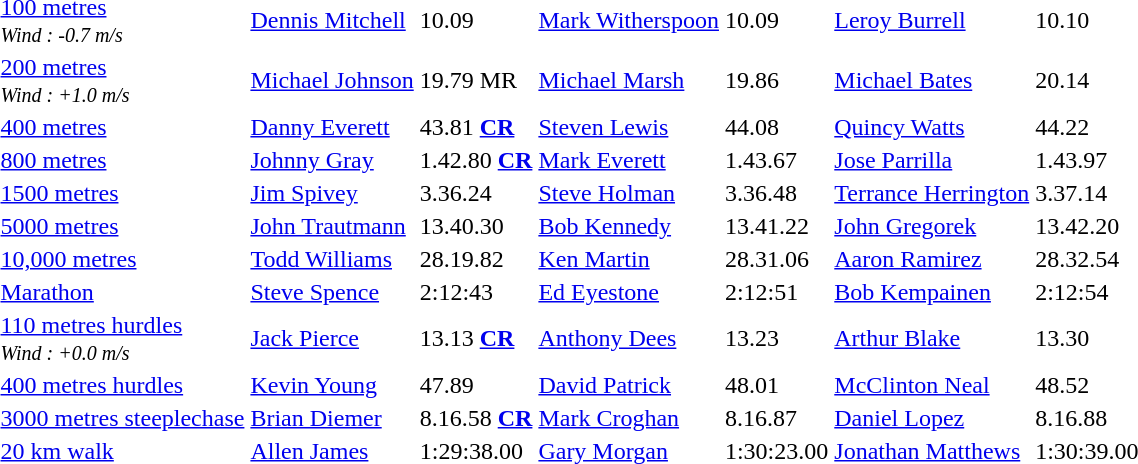<table>
<tr>
<td><a href='#'>100 metres</a><br><small><em>Wind : -0.7 m/s</em></small></td>
<td><a href='#'>Dennis Mitchell</a></td>
<td>10.09</td>
<td><a href='#'>Mark Witherspoon</a></td>
<td>10.09</td>
<td><a href='#'>Leroy Burrell</a></td>
<td>10.10</td>
</tr>
<tr>
<td><a href='#'>200 metres</a><br><small><em>Wind : +1.0 m/s</em></small></td>
<td><a href='#'>Michael Johnson</a></td>
<td>19.79 MR</td>
<td><a href='#'>Michael Marsh</a></td>
<td>19.86</td>
<td><a href='#'>Michael Bates</a></td>
<td>20.14</td>
</tr>
<tr>
<td><a href='#'>400 metres</a></td>
<td><a href='#'>Danny Everett</a></td>
<td>43.81	  <strong><a href='#'>CR</a></strong></td>
<td><a href='#'>Steven Lewis</a></td>
<td>44.08</td>
<td><a href='#'>Quincy Watts</a></td>
<td>44.22</td>
</tr>
<tr>
<td><a href='#'>800 metres</a></td>
<td><a href='#'>Johnny Gray</a></td>
<td>1.42.80	  <strong><a href='#'>CR</a></strong></td>
<td><a href='#'>Mark Everett</a></td>
<td>1.43.67</td>
<td><a href='#'>Jose Parrilla</a></td>
<td>1.43.97</td>
</tr>
<tr>
<td><a href='#'>1500 metres</a></td>
<td><a href='#'>Jim Spivey</a></td>
<td>3.36.24</td>
<td><a href='#'>Steve Holman</a></td>
<td>3.36.48</td>
<td><a href='#'>Terrance Herrington</a></td>
<td>3.37.14</td>
</tr>
<tr>
<td><a href='#'>5000 metres</a></td>
<td><a href='#'>John Trautmann</a></td>
<td>13.40.30</td>
<td><a href='#'>Bob Kennedy</a></td>
<td>13.41.22</td>
<td><a href='#'>John Gregorek</a></td>
<td>13.42.20</td>
</tr>
<tr>
<td><a href='#'>10,000 metres</a></td>
<td><a href='#'>Todd Williams</a></td>
<td>28.19.82</td>
<td><a href='#'>Ken Martin</a></td>
<td>28.31.06</td>
<td><a href='#'>Aaron Ramirez</a></td>
<td>28.32.54</td>
</tr>
<tr>
<td><a href='#'>Marathon</a></td>
<td><a href='#'>Steve Spence</a></td>
<td>2:12:43</td>
<td><a href='#'>Ed Eyestone</a></td>
<td>2:12:51</td>
<td><a href='#'>Bob Kempainen</a></td>
<td>2:12:54</td>
</tr>
<tr>
<td><a href='#'>110 metres hurdles</a><br><small><em>Wind : +0.0 m/s</em></small></td>
<td><a href='#'>Jack Pierce</a></td>
<td>13.13  <strong><a href='#'>CR</a></strong></td>
<td><a href='#'>Anthony Dees</a></td>
<td>13.23</td>
<td><a href='#'>Arthur Blake</a></td>
<td>13.30</td>
</tr>
<tr>
<td><a href='#'>400 metres hurdles</a></td>
<td><a href='#'>Kevin Young</a></td>
<td>47.89</td>
<td><a href='#'>David Patrick</a></td>
<td>48.01</td>
<td><a href='#'>McClinton Neal</a></td>
<td>48.52</td>
</tr>
<tr>
<td><a href='#'>3000 metres steeplechase</a></td>
<td><a href='#'>Brian Diemer</a></td>
<td>8.16.58 <strong><a href='#'>CR</a></strong></td>
<td><a href='#'>Mark Croghan</a></td>
<td>8.16.87</td>
<td><a href='#'>Daniel Lopez</a></td>
<td>8.16.88</td>
</tr>
<tr>
<td><a href='#'>20&nbsp;km walk</a></td>
<td><a href='#'>Allen James</a></td>
<td>1:29:38.00</td>
<td><a href='#'>Gary Morgan</a></td>
<td>1:30:23.00</td>
<td><a href='#'>Jonathan Matthews</a></td>
<td>1:30:39.00</td>
</tr>
</table>
